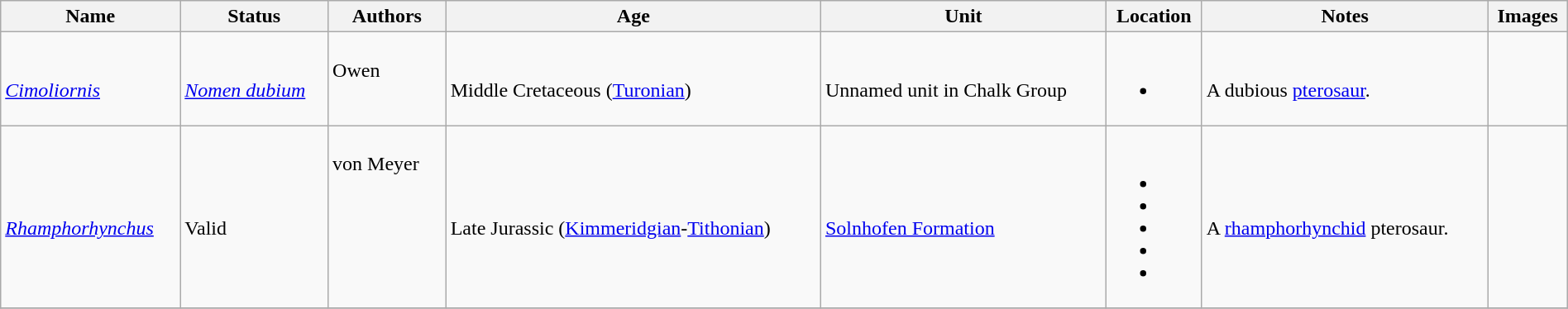<table class="wikitable sortable" align="center" width="100%">
<tr>
<th>Name</th>
<th>Status</th>
<th colspan="2">Authors</th>
<th>Age</th>
<th>Unit</th>
<th>Location</th>
<th>Notes</th>
<th>Images</th>
</tr>
<tr>
<td><br><em><a href='#'>Cimoliornis</a></em></td>
<td><br><em><a href='#'>Nomen dubium</a></em></td>
<td style="border-right:0px" valign="top"><br>Owen</td>
<td style="border-left:0px" valign="top"></td>
<td><br>Middle Cretaceous (<a href='#'>Turonian</a>)</td>
<td><br>Unnamed unit in Chalk Group</td>
<td><br><ul><li></li></ul></td>
<td><br>A dubious <a href='#'>pterosaur</a>.</td>
<td></td>
</tr>
<tr>
<td><br><em><a href='#'>Rhamphorhynchus</a></em></td>
<td><br>Valid</td>
<td style="border-right:0px" valign="top"><br>von Meyer</td>
<td style="border-left:0px" valign="top"></td>
<td><br>Late Jurassic (<a href='#'>Kimmeridgian</a>-<a href='#'>Tithonian</a>)</td>
<td><br><a href='#'>Solnhofen Formation</a></td>
<td><br><ul><li></li><li></li><li></li><li></li><li></li></ul></td>
<td><br>A <a href='#'>rhamphorhynchid</a> pterosaur.</td>
<td></td>
</tr>
<tr>
</tr>
</table>
